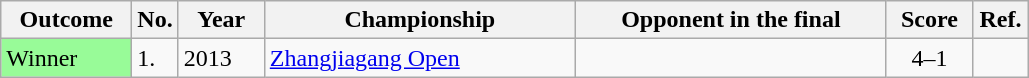<table class="wikitable sortable">
<tr>
<th scope="col" style="width:80px;">Outcome</th>
<th scope="col" style="width:20px;">No.</th>
<th scope="col" style="width:50px;">Year</th>
<th scope="col" style="width:200px;">Championship</th>
<th scope="col" style="width:200px;">Opponent in the final</th>
<th scope="col" style="width:50px;">Score</th>
<th scope="col" style="width:30px;" class=unsortable>Ref.</th>
</tr>
<tr>
<td style="background:#98FB98">Winner</td>
<td>1.</td>
<td>2013</td>
<td><a href='#'>Zhangjiagang Open</a></td>
<td> </td>
<td style="text-align:center;">4–1</td>
<td style="text-align:center;"></td>
</tr>
</table>
